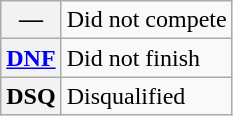<table class="wikitable">
<tr>
<th scope="row">—</th>
<td>Did not compete</td>
</tr>
<tr>
<th scope="row"><a href='#'>DNF</a></th>
<td>Did not finish</td>
</tr>
<tr>
<th scope="row">DSQ</th>
<td>Disqualified</td>
</tr>
</table>
